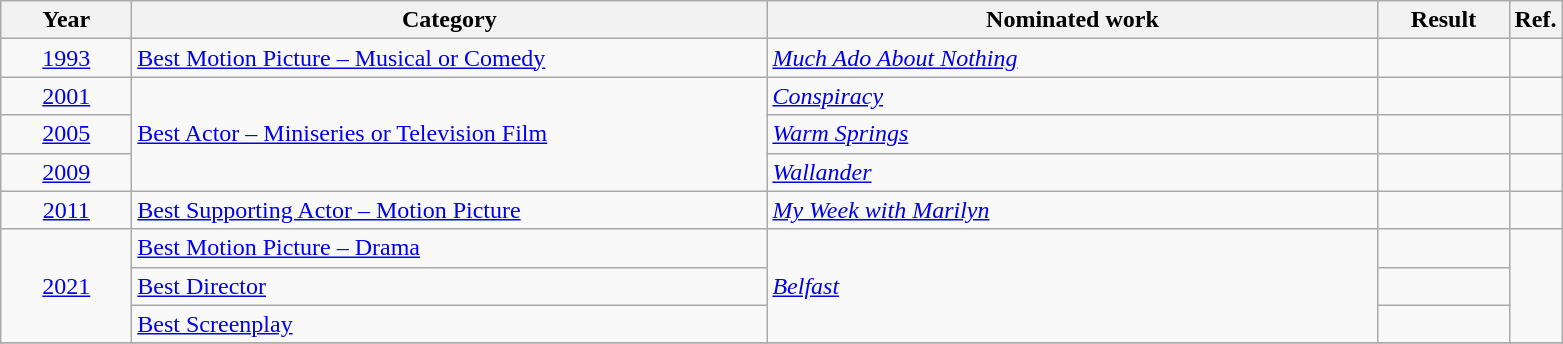<table class=wikitable>
<tr>
<th scope="col" style="width:5em;">Year</th>
<th scope="col" style="width:26em;">Category</th>
<th scope="col" style="width:25em;">Nominated work</th>
<th scope="col" style="width:5em;">Result</th>
<th>Ref.</th>
</tr>
<tr>
<td style="text-align:center;"><a href='#'>1993</a></td>
<td><a href='#'>Best Motion Picture – Musical or Comedy</a></td>
<td><em><a href='#'>Much Ado About Nothing</a></em></td>
<td></td>
<td style="text-align:center;"></td>
</tr>
<tr>
<td style="text-align:center;"><a href='#'>2001</a></td>
<td rowspan="3"><a href='#'>Best Actor – Miniseries or Television Film</a></td>
<td><em><a href='#'>Conspiracy</a></em></td>
<td></td>
<td style="text-align:center;"></td>
</tr>
<tr>
<td style="text-align:center;"><a href='#'>2005</a></td>
<td><em><a href='#'>Warm Springs</a></em></td>
<td></td>
<td style="text-align:center;"></td>
</tr>
<tr>
<td style="text-align:center;"><a href='#'>2009</a></td>
<td><em><a href='#'>Wallander</a></em></td>
<td></td>
<td style="text-align:center;"></td>
</tr>
<tr>
<td style="text-align:center;"><a href='#'>2011</a></td>
<td><a href='#'>Best Supporting Actor – Motion Picture</a></td>
<td><em><a href='#'>My Week with Marilyn</a></em></td>
<td></td>
<td style="text-align:center;"></td>
</tr>
<tr>
<td style="text-align:center;", rowspan="3"><a href='#'>2021</a></td>
<td><a href='#'>Best Motion Picture – Drama</a></td>
<td rowspan="3"><em><a href='#'>Belfast</a></em></td>
<td></td>
<td style="text-align:center;", rowspan=3></td>
</tr>
<tr>
<td><a href='#'>Best Director</a></td>
<td></td>
</tr>
<tr>
<td><a href='#'>Best Screenplay</a></td>
<td></td>
</tr>
<tr>
</tr>
</table>
